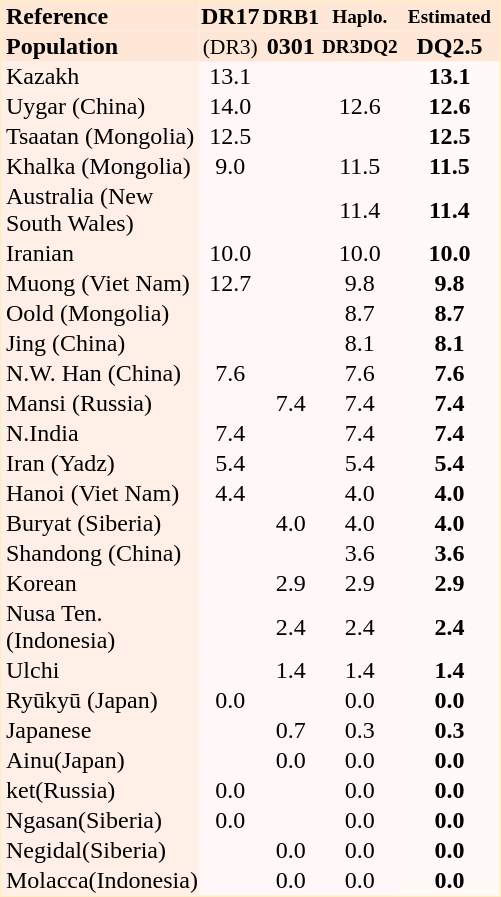<table border="0" cellspacing="0" cellpadding="1" align="left" style="text-align:center; margin-right: 1em;  border:1px #ffeebb solid; background:#fff7f8; ">
<tr style = "background:#ffe7d7">
<th></th>
<th align="left" width="80">Reference</th>
<th !style = "font-size:90%">DR17</th>
<th style = "font-size:90%">DRB1</th>
<th Style="font-size:80%">Haplo.</th>
<th width="65" Style="font-size:80%">Estimated</th>
</tr>
<tr style = "background:#ffe7d7">
<th></th>
<th align="left">Population</th>
<td style = "font-size:90%">(DR3)</td>
<th>0301</th>
<th Style="font-size:80%">DR3DQ2</th>
<th>DQ2.5</th>
</tr>
<tr>
<td align="right" style="background:#ffefe7"></td>
<td align="left" style="background:#ffefe7">Kazakh</td>
<td>13.1</td>
<td></td>
<td></td>
<th style = "background:#fffaf7">13.1</th>
</tr>
<tr>
<td align="right" style="background:#ffefe7"></td>
<td align="left" style="background:#ffefe7">Uygar (China)</td>
<td>14.0</td>
<td></td>
<td>12.6</td>
<th style = "background:#fffaf7">12.6</th>
</tr>
<tr>
<td align="right" style="background:#ffefe7"></td>
<td align="left" style="background:#ffefe7">Tsaatan (Mongolia)</td>
<td>12.5</td>
<td></td>
<td></td>
<th style = "background:#fffaf7">12.5</th>
</tr>
<tr>
<td align="right" style="background:#ffefe7"></td>
<td align="left" style="background:#ffefe7">Khalka (Mongolia) </td>
<td>9.0</td>
<td></td>
<td>11.5</td>
<th style = "background:#fffaf7">11.5</th>
</tr>
<tr>
<td align="right" style="background:#ffefe7"></td>
<td align="left" style="background:#ffefe7">Australia (New South Wales)</td>
<td></td>
<td></td>
<td>11.4</td>
<th style = "background:#fffaf7">11.4</th>
</tr>
<tr>
<td align="right" style="background:#ffefe7"></td>
<td align="left" style="background:#ffefe7">Iranian</td>
<td>10.0</td>
<td></td>
<td>10.0</td>
<th style = "background:#fffaf7">10.0</th>
</tr>
<tr>
<td align="right" style="background:#ffefe7"><sup> </sup></td>
<td align="left" style="background:#ffefe7">Muong (Viet Nam)</td>
<td>12.7</td>
<td></td>
<td>9.8</td>
<th style = "background:#fffaf7">9.8</th>
</tr>
<tr>
<td align="right" style="background:#ffefe7"></td>
<td align="left" style="background:#ffefe7">Oold (Mongolia)</td>
<td></td>
<td></td>
<td>8.7</td>
<th style = "background:#fffaf7">8.7</th>
</tr>
<tr>
<td align="right" style="background:#ffefe7"></td>
<td align="left" style="background:#ffefe7">Jing (China)</td>
<td></td>
<td></td>
<td>8.1</td>
<th style = "background:#fffaf7">8.1</th>
</tr>
<tr>
<td align="right" style="background:#ffefe7"></td>
<td align="left" style="background:#ffefe7">N.W. Han (China)</td>
<td>7.6</td>
<td></td>
<td>7.6</td>
<th style = "background:#fffaf7">7.6</th>
</tr>
<tr>
<td align="right" style="background:#ffefe7"></td>
<td align="left" style="background:#ffefe7">Mansi (Russia)</td>
<td></td>
<td>7.4</td>
<td>7.4</td>
<th style = "background:#fffaf7">7.4</th>
</tr>
<tr>
<td align="right" style="background:#ffefe7"></td>
<td align="left" style="background:#ffefe7">N.India</td>
<td>7.4</td>
<td></td>
<td>7.4</td>
<th style = "background:#fffaf7">7.4</th>
</tr>
<tr>
<td align="right" style="background:#ffefe7"></td>
<td align="left" style="background:#ffefe7">Iran (Yadz)</td>
<td>5.4</td>
<td></td>
<td>5.4</td>
<th style = "background:#fffaf7">5.4</th>
</tr>
<tr>
<td align="right" style="background:#ffefe7"></td>
<td align="left" style="background:#ffefe7">Hanoi (Viet Nam)</td>
<td>4.4</td>
<td></td>
<td>4.0</td>
<th style = "background:#fffaf7">4.0</th>
</tr>
<tr>
<td align="right" style="background:#ffefe7"></td>
<td align="left" style="background:#ffefe7">Buryat (Siberia)</td>
<td></td>
<td>4.0</td>
<td>4.0</td>
<th style = "background:#fffaf7">4.0</th>
</tr>
<tr>
<td align="right" style="background:#ffefe7"></td>
<td align="left" style="background:#ffefe7">Shandong (China)</td>
<td></td>
<td></td>
<td>3.6</td>
<th style = "background:#fffaf7">3.6</th>
</tr>
<tr>
<td align="right" style="background:#ffefe7"></td>
<td align="left" style="background:#ffefe7">Korean</td>
<td></td>
<td>2.9</td>
<td>2.9</td>
<th style = "background:#fffaf7">2.9</th>
</tr>
<tr>
<td align="right" style="background:#ffefe7"></td>
<td align="left" style="background:#ffefe7">Nusa Ten. (Indonesia)</td>
<td></td>
<td>2.4</td>
<td>2.4</td>
<th style = "background:#fffaf7">2.4</th>
</tr>
<tr>
<td align="right" style="background:#ffefe7"></td>
<td align="left" style="background:#ffefe7">Ulchi</td>
<td></td>
<td>1.4</td>
<td>1.4</td>
<th style = "background:#fffaf7">1.4</th>
</tr>
<tr>
<td align="right" style="background:#ffefe7"></td>
<td align="left" style="background:#ffefe7">Ryūkyū (Japan)</td>
<td>0.0</td>
<td></td>
<td>0.0</td>
<th style = "background:#fffaf7">0.0</th>
</tr>
<tr>
<td align="right" style="background:#ffefe7"></td>
<td align="left" style="background:#ffefe7">Japanese</td>
<td></td>
<td>0.7</td>
<td>0.3</td>
<th style = "background:#fffaf7">0.3</th>
</tr>
<tr>
<td align="right" style="background:#ffefe7"></td>
<td align="left" style="background:#ffefe7">Ainu(Japan)</td>
<td></td>
<td>0.0</td>
<td>0.0</td>
<th style = "background:#fffaf7">0.0</th>
</tr>
<tr>
<td align="right" style="background:#ffefe7"></td>
<td align="left" style="background:#ffefe7">ket(Russia)</td>
<td>0.0</td>
<td></td>
<td>0.0</td>
<th style = "background:#fffaf7">0.0</th>
</tr>
<tr>
<td align="right" style="background:#ffefe7"></td>
<td align="left" style="background:#ffefe7">Ngasan(Siberia)</td>
<td>0.0</td>
<td></td>
<td>0.0</td>
<th style = "background:#fffaf7">0.0</th>
</tr>
<tr>
<td align="right" style="background:#ffefe7"></td>
<td align="left" style="background:#ffefe7">Negidal(Siberia)</td>
<td></td>
<td>0.0</td>
<td>0.0</td>
<th style = "background:#fffaf7">0.0</th>
</tr>
<tr>
<td align="right" style="background:#ffefe7"></td>
<td align="left" style="background:#ffefe7">Molacca(Indonesia)</td>
<td></td>
<td>0.0</td>
<td>0.0</td>
<th style = "background:#fffaf7">0.0</th>
</tr>
<tr>
</tr>
</table>
